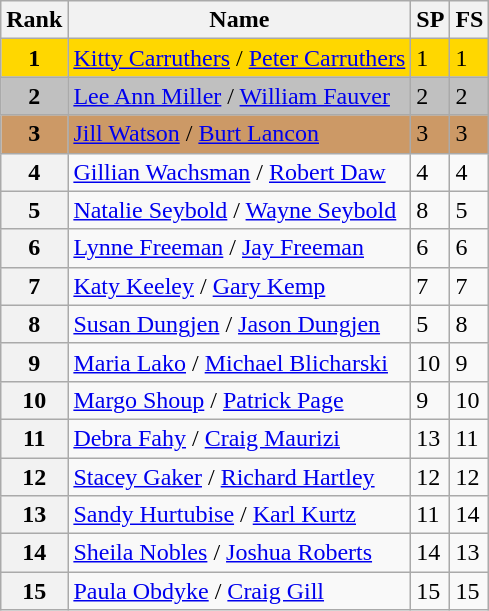<table class="wikitable">
<tr>
<th>Rank</th>
<th>Name</th>
<th>SP</th>
<th>FS</th>
</tr>
<tr bgcolor="gold">
<td align="center"><strong>1</strong></td>
<td><a href='#'>Kitty Carruthers</a> / <a href='#'>Peter Carruthers</a></td>
<td>1</td>
<td>1</td>
</tr>
<tr bgcolor="silver">
<td align="center"><strong>2</strong></td>
<td><a href='#'>Lee Ann Miller</a> / <a href='#'>William Fauver</a></td>
<td>2</td>
<td>2</td>
</tr>
<tr bgcolor="cc9966">
<td align="center"><strong>3</strong></td>
<td><a href='#'>Jill Watson</a> / <a href='#'>Burt Lancon</a></td>
<td>3</td>
<td>3</td>
</tr>
<tr>
<th>4</th>
<td><a href='#'>Gillian Wachsman</a> / <a href='#'>Robert Daw</a></td>
<td>4</td>
<td>4</td>
</tr>
<tr>
<th>5</th>
<td><a href='#'>Natalie Seybold</a> / <a href='#'>Wayne Seybold</a></td>
<td>8</td>
<td>5</td>
</tr>
<tr>
<th>6</th>
<td><a href='#'>Lynne Freeman</a> / <a href='#'>Jay Freeman</a></td>
<td>6</td>
<td>6</td>
</tr>
<tr>
<th>7</th>
<td><a href='#'>Katy Keeley</a> / <a href='#'>Gary Kemp</a></td>
<td>7</td>
<td>7</td>
</tr>
<tr>
<th>8</th>
<td><a href='#'>Susan Dungjen</a> / <a href='#'>Jason Dungjen</a></td>
<td>5</td>
<td>8</td>
</tr>
<tr>
<th>9</th>
<td><a href='#'>Maria Lako</a> / <a href='#'>Michael Blicharski</a></td>
<td>10</td>
<td>9</td>
</tr>
<tr>
<th>10</th>
<td><a href='#'>Margo Shoup</a> / <a href='#'>Patrick Page</a></td>
<td>9</td>
<td>10</td>
</tr>
<tr>
<th>11</th>
<td><a href='#'>Debra Fahy</a> / <a href='#'>Craig Maurizi</a></td>
<td>13</td>
<td>11</td>
</tr>
<tr>
<th>12</th>
<td><a href='#'>Stacey Gaker</a> / <a href='#'>Richard Hartley</a></td>
<td>12</td>
<td>12</td>
</tr>
<tr>
<th>13</th>
<td><a href='#'>Sandy Hurtubise</a> / <a href='#'>Karl Kurtz</a></td>
<td>11</td>
<td>14</td>
</tr>
<tr>
<th>14</th>
<td><a href='#'>Sheila Nobles</a> / <a href='#'>Joshua Roberts</a></td>
<td>14</td>
<td>13</td>
</tr>
<tr>
<th>15</th>
<td><a href='#'>Paula Obdyke</a> / <a href='#'>Craig Gill</a></td>
<td>15</td>
<td>15</td>
</tr>
</table>
